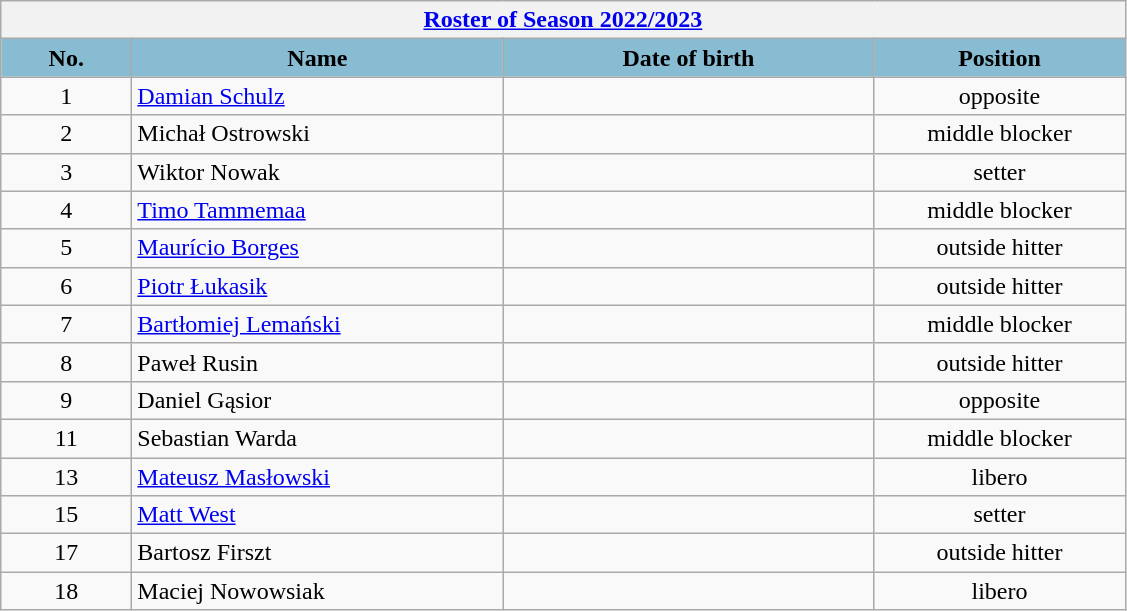<table class="wikitable collapsible collapsed" style="font-size:100%; text-align:center;">
<tr>
<th colspan=5 style="width:30em"><a href='#'>Roster of Season 2022/2023</a></th>
</tr>
<tr>
<th style="color:#000000; background-color:#88BCD3; width:5em">No.</th>
<th style="color:#000000; background-color:#88BCD3; width:15em">Name</th>
<th style="color:#000000; background-color:#88BCD3; width:15em">Date of birth</th>
<th style="color:#000000; background-color:#88BCD3; width:10em">Position</th>
</tr>
<tr>
<td>1</td>
<td align=left> <a href='#'>Damian Schulz</a></td>
<td align=right></td>
<td>opposite</td>
</tr>
<tr>
<td>2</td>
<td align=left> Michał Ostrowski</td>
<td align=right></td>
<td>middle blocker</td>
</tr>
<tr>
<td>3</td>
<td align=left> Wiktor Nowak</td>
<td align=right></td>
<td>setter</td>
</tr>
<tr>
<td>4</td>
<td align=left> <a href='#'>Timo Tammemaa</a></td>
<td align=right></td>
<td>middle blocker</td>
</tr>
<tr>
<td>5</td>
<td align=left> <a href='#'>Maurício Borges</a></td>
<td align=right></td>
<td>outside hitter</td>
</tr>
<tr>
<td>6</td>
<td align=left> <a href='#'>Piotr Łukasik</a></td>
<td align=right></td>
<td>outside hitter</td>
</tr>
<tr>
<td>7</td>
<td align=left> <a href='#'>Bartłomiej Lemański</a></td>
<td align=right></td>
<td>middle blocker</td>
</tr>
<tr>
<td>8</td>
<td align=left> Paweł Rusin</td>
<td align=right></td>
<td>outside hitter</td>
</tr>
<tr>
<td>9</td>
<td align=left> Daniel Gąsior</td>
<td align=right></td>
<td>opposite</td>
</tr>
<tr>
<td>11</td>
<td align=left> Sebastian Warda</td>
<td align=right></td>
<td>middle blocker</td>
</tr>
<tr>
<td>13</td>
<td align=left> <a href='#'>Mateusz Masłowski</a></td>
<td align=right></td>
<td>libero</td>
</tr>
<tr>
<td>15</td>
<td align=left> <a href='#'>Matt West</a></td>
<td align=right></td>
<td>setter</td>
</tr>
<tr>
<td>17</td>
<td align=left> Bartosz Firszt</td>
<td align=right></td>
<td>outside hitter</td>
</tr>
<tr>
<td>18</td>
<td align=left> Maciej Nowowsiak</td>
<td align=right></td>
<td>libero</td>
</tr>
</table>
